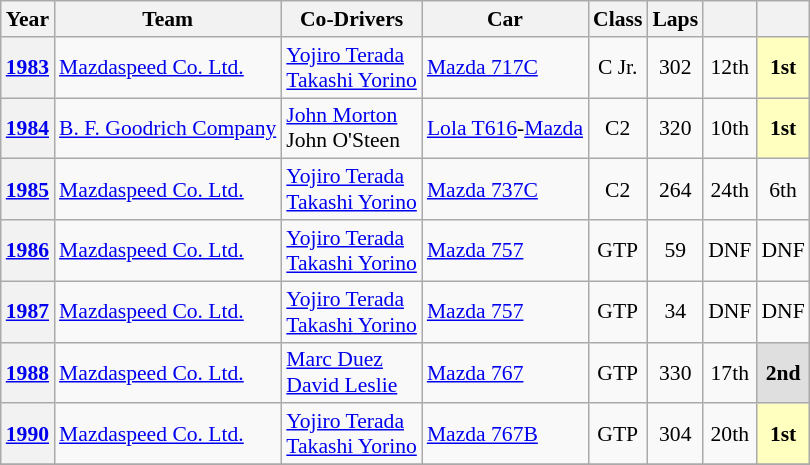<table class="wikitable" style="text-align:center; font-size:90%">
<tr>
<th>Year</th>
<th>Team</th>
<th>Co-Drivers</th>
<th>Car</th>
<th>Class</th>
<th>Laps</th>
<th></th>
<th></th>
</tr>
<tr>
<th><a href='#'>1983</a></th>
<td align="left"> <a href='#'>Mazdaspeed Co. Ltd.</a></td>
<td align="left"> <a href='#'>Yojiro Terada</a><br> <a href='#'>Takashi Yorino</a></td>
<td align="left"><a href='#'>Mazda 717C</a></td>
<td>C Jr.</td>
<td>302</td>
<td>12th</td>
<td style="background:#FFFFBF;"><strong>1st</strong></td>
</tr>
<tr>
<th><a href='#'>1984</a></th>
<td align="left"> <a href='#'>B. F. Goodrich Company</a></td>
<td align="left"> <a href='#'>John Morton</a><br> John O'Steen</td>
<td align="left"><a href='#'>Lola T616</a>-<a href='#'>Mazda</a></td>
<td>C2</td>
<td>320</td>
<td>10th</td>
<td style="background:#FFFFBF;"><strong>1st</strong></td>
</tr>
<tr>
<th><a href='#'>1985</a></th>
<td align="left"> <a href='#'>Mazdaspeed Co. Ltd.</a></td>
<td align="left"> <a href='#'>Yojiro Terada</a><br> <a href='#'>Takashi Yorino</a></td>
<td align="left"><a href='#'>Mazda 737C</a></td>
<td>C2</td>
<td>264</td>
<td>24th</td>
<td>6th</td>
</tr>
<tr>
<th><a href='#'>1986</a></th>
<td align="left"> <a href='#'>Mazdaspeed Co. Ltd.</a></td>
<td align="left"> <a href='#'>Yojiro Terada</a><br> <a href='#'>Takashi Yorino</a></td>
<td align="left"><a href='#'>Mazda 757</a></td>
<td>GTP</td>
<td>59</td>
<td>DNF</td>
<td>DNF</td>
</tr>
<tr>
<th><a href='#'>1987</a></th>
<td align="left"> <a href='#'>Mazdaspeed Co. Ltd.</a></td>
<td align="left"> <a href='#'>Yojiro Terada</a><br> <a href='#'>Takashi Yorino</a></td>
<td align="left"><a href='#'>Mazda 757</a></td>
<td>GTP</td>
<td>34</td>
<td>DNF</td>
<td>DNF</td>
</tr>
<tr>
<th><a href='#'>1988</a></th>
<td align="left"> <a href='#'>Mazdaspeed Co. Ltd.</a></td>
<td align="left"> <a href='#'>Marc Duez</a><br> <a href='#'>David Leslie</a></td>
<td align="left"><a href='#'>Mazda 767</a></td>
<td>GTP</td>
<td>330</td>
<td>17th</td>
<td style="background:#DFDFDF;"><strong>2nd</strong></td>
</tr>
<tr>
<th><a href='#'>1990</a></th>
<td align="left"> <a href='#'>Mazdaspeed Co. Ltd.</a></td>
<td align="left"> <a href='#'>Yojiro Terada</a><br> <a href='#'>Takashi Yorino</a></td>
<td align="left"><a href='#'>Mazda 767B</a></td>
<td>GTP</td>
<td>304</td>
<td>20th</td>
<td style="background:#FFFFBF;"><strong>1st</strong></td>
</tr>
<tr>
</tr>
</table>
